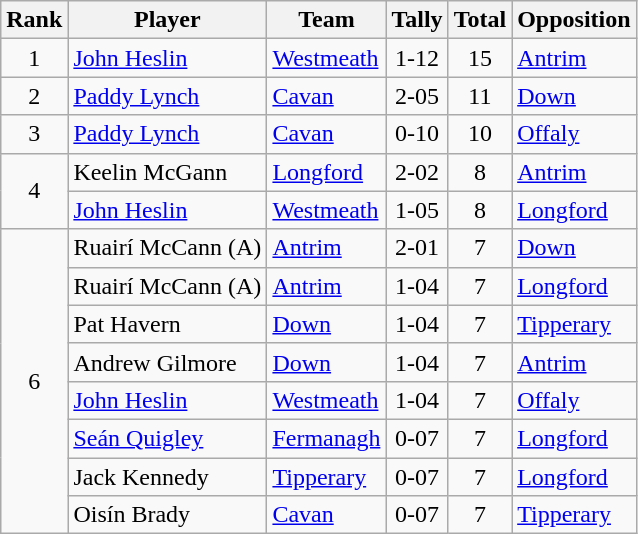<table class="wikitable">
<tr>
<th>Rank</th>
<th>Player</th>
<th>Team</th>
<th>Tally</th>
<th>Total</th>
<th>Opposition</th>
</tr>
<tr>
<td rowspan=1 align=center>1</td>
<td><a href='#'>John Heslin</a></td>
<td><a href='#'>Westmeath</a></td>
<td align=center>1-12</td>
<td align=center>15</td>
<td><a href='#'>Antrim</a></td>
</tr>
<tr>
<td rowspan=1 align=center>2</td>
<td><a href='#'>Paddy Lynch</a></td>
<td><a href='#'>Cavan</a></td>
<td align=center>2-05</td>
<td align=center>11</td>
<td><a href='#'>Down</a></td>
</tr>
<tr>
<td rowspan=1 align=center>3</td>
<td><a href='#'>Paddy Lynch</a></td>
<td><a href='#'>Cavan</a></td>
<td align=center>0-10</td>
<td align=center>10</td>
<td><a href='#'>Offaly</a></td>
</tr>
<tr>
<td rowspan=2 align=center>4</td>
<td>Keelin McGann</td>
<td><a href='#'>Longford</a></td>
<td align=center>2-02</td>
<td align=center>8</td>
<td><a href='#'>Antrim</a></td>
</tr>
<tr>
<td><a href='#'>John Heslin</a></td>
<td><a href='#'>Westmeath</a></td>
<td align=center>1-05</td>
<td align=center>8</td>
<td><a href='#'>Longford</a></td>
</tr>
<tr>
<td rowspan=8 align=center>6</td>
<td>Ruairí McCann (A)</td>
<td><a href='#'>Antrim</a></td>
<td align=center>2-01</td>
<td align=center>7</td>
<td><a href='#'>Down</a></td>
</tr>
<tr>
<td>Ruairí McCann (A)</td>
<td><a href='#'>Antrim</a></td>
<td align=center>1-04</td>
<td align=center>7</td>
<td><a href='#'>Longford</a></td>
</tr>
<tr>
<td>Pat Havern</td>
<td><a href='#'>Down</a></td>
<td align=center>1-04</td>
<td align=center>7</td>
<td><a href='#'>Tipperary</a></td>
</tr>
<tr>
<td>Andrew Gilmore</td>
<td><a href='#'>Down</a></td>
<td align=center>1-04</td>
<td align=center>7</td>
<td><a href='#'>Antrim</a></td>
</tr>
<tr>
<td><a href='#'>John Heslin</a></td>
<td><a href='#'>Westmeath</a></td>
<td align=center>1-04</td>
<td align=center>7</td>
<td><a href='#'>Offaly</a></td>
</tr>
<tr>
<td><a href='#'>Seán Quigley</a></td>
<td><a href='#'>Fermanagh</a></td>
<td align=center>0-07</td>
<td align=center>7</td>
<td><a href='#'>Longford</a></td>
</tr>
<tr>
<td>Jack Kennedy</td>
<td><a href='#'>Tipperary</a></td>
<td align=center>0-07</td>
<td align=center>7</td>
<td><a href='#'>Longford</a></td>
</tr>
<tr>
<td>Oisín Brady</td>
<td><a href='#'>Cavan</a></td>
<td align=center>0-07</td>
<td align=center>7</td>
<td><a href='#'>Tipperary</a></td>
</tr>
</table>
